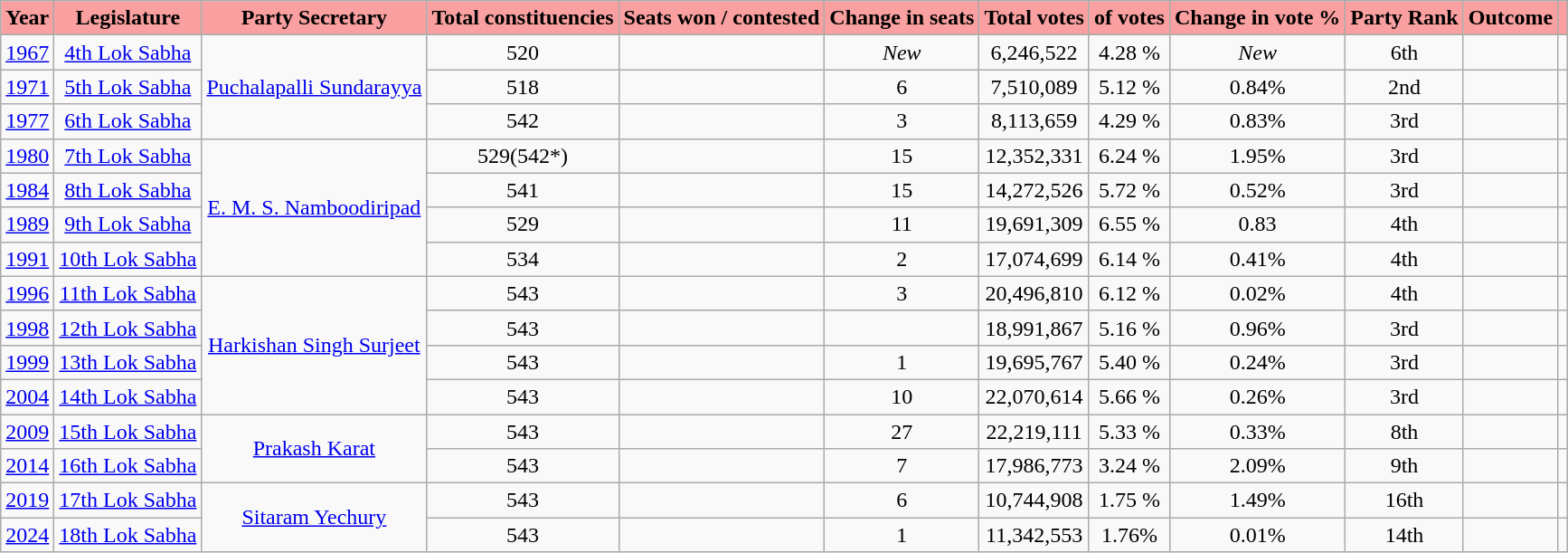<table class="wikitable sortable">
<tr>
<th style="background:#FAA0A0">Year</th>
<th style="background:#FAA0A0">Legislature</th>
<th style="background:#FAA0A0">Party Secretary</th>
<th style="background:#FAA0A0">Total constituencies</th>
<th style="background:#FAA0A0">Seats won / contested</th>
<th style="background:#FAA0A0">Change in seats</th>
<th style="background:#FAA0A0">Total votes</th>
<th style="background:#FAA0A0"> of votes</th>
<th style="background:#FAA0A0">Change in vote %</th>
<th style="background:#FAA0A0">Party Rank</th>
<th style="background:#FAA0A0">Outcome</th>
<th style="background:#FAA0A0"></th>
</tr>
<tr style="text-align:center;">
<td><a href='#'>1967</a></td>
<td><a href='#'>4th Lok Sabha</a></td>
<td rowspan=3><a href='#'>Puchalapalli Sundarayya</a></td>
<td>520</td>
<td></td>
<td><em>New</em></td>
<td>6,246,522</td>
<td>4.28 %</td>
<td><em>New</em></td>
<td>6th</td>
<td></td>
<td></td>
</tr>
<tr style="text-align:center;">
<td><a href='#'>1971</a></td>
<td><a href='#'>5th Lok Sabha</a></td>
<td>518</td>
<td></td>
<td> 6</td>
<td>7,510,089</td>
<td>5.12 %</td>
<td> 0.84%</td>
<td> 2nd</td>
<td></td>
<td></td>
</tr>
<tr style="text-align:center;">
<td><a href='#'>1977</a></td>
<td><a href='#'>6th Lok Sabha</a></td>
<td>542</td>
<td></td>
<td> 3</td>
<td>8,113,659</td>
<td>4.29 %</td>
<td> 0.83%</td>
<td> 3rd</td>
<td></td>
<td></td>
</tr>
<tr style="text-align:center;">
<td><a href='#'>1980</a></td>
<td><a href='#'>7th Lok Sabha</a></td>
<td rowspan=4><a href='#'>E. M. S. Namboodiripad</a></td>
<td>529(542*)</td>
<td></td>
<td> 15</td>
<td>12,352,331</td>
<td>6.24 %</td>
<td> 1.95%</td>
<td> 3rd</td>
<td></td>
<td></td>
</tr>
<tr style="text-align:center;">
<td><a href='#'>1984</a></td>
<td><a href='#'>8th Lok Sabha</a></td>
<td>541</td>
<td></td>
<td> 15</td>
<td>14,272,526</td>
<td>5.72 %</td>
<td> 0.52%</td>
<td> 3rd</td>
<td></td>
<td></td>
</tr>
<tr style="text-align:center;">
<td><a href='#'>1989</a></td>
<td><a href='#'>9th Lok Sabha</a></td>
<td>529</td>
<td></td>
<td> 11</td>
<td>19,691,309</td>
<td>6.55 %</td>
<td> 0.83</td>
<td> 4th</td>
<td></td>
<td></td>
</tr>
<tr style="text-align:center;">
<td><a href='#'>1991</a></td>
<td><a href='#'>10th Lok Sabha</a></td>
<td>534</td>
<td></td>
<td> 2</td>
<td>17,074,699</td>
<td>6.14 %</td>
<td> 0.41%</td>
<td> 4th</td>
<td></td>
<td></td>
</tr>
<tr style="text-align:center;">
<td><a href='#'>1996</a></td>
<td><a href='#'>11th Lok Sabha</a></td>
<td rowspan=4><a href='#'>Harkishan Singh Surjeet</a></td>
<td>543</td>
<td></td>
<td> 3</td>
<td>20,496,810</td>
<td>6.12 %</td>
<td> 0.02%</td>
<td> 4th</td>
<td></td>
<td></td>
</tr>
<tr style="text-align:center;">
<td><a href='#'>1998</a></td>
<td><a href='#'>12th Lok Sabha</a></td>
<td>543</td>
<td></td>
<td></td>
<td>18,991,867</td>
<td>5.16 %</td>
<td> 0.96%</td>
<td> 3rd</td>
<td></td>
<td></td>
</tr>
<tr style="text-align:center;">
<td><a href='#'>1999</a></td>
<td><a href='#'>13th Lok Sabha</a></td>
<td>543</td>
<td></td>
<td> 1</td>
<td>19,695,767</td>
<td>5.40 %</td>
<td> 0.24%</td>
<td> 3rd</td>
<td></td>
<td></td>
</tr>
<tr style="text-align:center;">
<td><a href='#'>2004</a></td>
<td><a href='#'>14th Lok Sabha</a></td>
<td>543</td>
<td></td>
<td> 10</td>
<td>22,070,614</td>
<td>5.66 %</td>
<td> 0.26%</td>
<td> 3rd</td>
<td></td>
<td></td>
</tr>
<tr style="text-align:center;">
<td><a href='#'>2009</a></td>
<td><a href='#'>15th Lok Sabha</a></td>
<td rowspan=2><a href='#'>Prakash Karat</a></td>
<td>543</td>
<td></td>
<td> 27</td>
<td>22,219,111</td>
<td>5.33 %</td>
<td> 0.33%</td>
<td> 8th</td>
<td></td>
<td></td>
</tr>
<tr style="text-align:center;">
<td><a href='#'>2014</a></td>
<td><a href='#'>16th Lok Sabha</a></td>
<td>543</td>
<td></td>
<td> 7</td>
<td>17,986,773</td>
<td>3.24 %</td>
<td> 2.09%</td>
<td> 9th</td>
<td></td>
<td></td>
</tr>
<tr style="text-align:center;">
<td><a href='#'>2019</a></td>
<td><a href='#'>17th Lok Sabha</a></td>
<td rowspan=2><a href='#'>Sitaram Yechury</a></td>
<td>543</td>
<td></td>
<td> 6</td>
<td>10,744,908</td>
<td>1.75 %</td>
<td> 1.49%</td>
<td> 16th</td>
<td></td>
<td></td>
</tr>
<tr style="text-align:center;">
<td><a href='#'>2024</a></td>
<td><a href='#'>18th Lok Sabha</a></td>
<td>543</td>
<td></td>
<td> 1</td>
<td>11,342,553</td>
<td>1.76%</td>
<td>  0.01%</td>
<td> 14th</td>
<td></td>
<td></td>
</tr>
</table>
